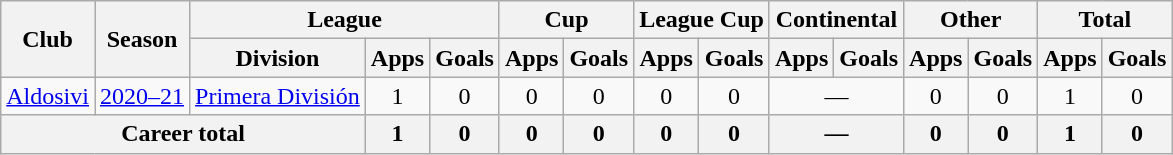<table class="wikitable" style="text-align:center">
<tr>
<th rowspan="2">Club</th>
<th rowspan="2">Season</th>
<th colspan="3">League</th>
<th colspan="2">Cup</th>
<th colspan="2">League Cup</th>
<th colspan="2">Continental</th>
<th colspan="2">Other</th>
<th colspan="2">Total</th>
</tr>
<tr>
<th>Division</th>
<th>Apps</th>
<th>Goals</th>
<th>Apps</th>
<th>Goals</th>
<th>Apps</th>
<th>Goals</th>
<th>Apps</th>
<th>Goals</th>
<th>Apps</th>
<th>Goals</th>
<th>Apps</th>
<th>Goals</th>
</tr>
<tr>
<td rowspan="1"><a href='#'>Aldosivi</a></td>
<td><a href='#'>2020–21</a></td>
<td rowspan="1"><a href='#'>Primera División</a></td>
<td>1</td>
<td>0</td>
<td>0</td>
<td>0</td>
<td>0</td>
<td>0</td>
<td colspan="2">—</td>
<td>0</td>
<td>0</td>
<td>1</td>
<td>0</td>
</tr>
<tr>
<th colspan="3">Career total</th>
<th>1</th>
<th>0</th>
<th>0</th>
<th>0</th>
<th>0</th>
<th>0</th>
<th colspan="2">—</th>
<th>0</th>
<th>0</th>
<th>1</th>
<th>0</th>
</tr>
</table>
